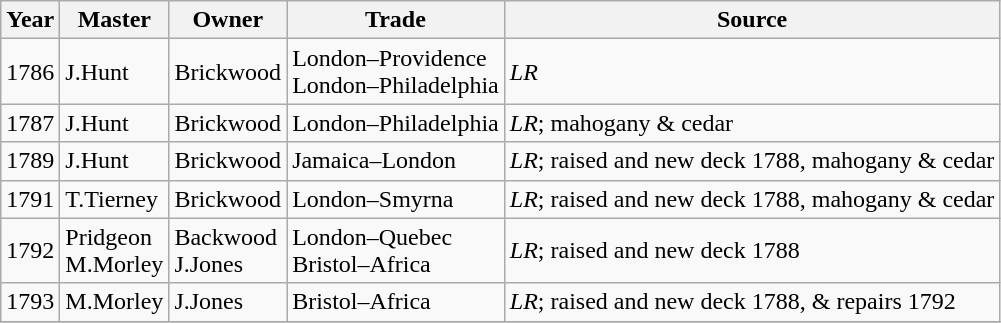<table class=" wikitable">
<tr>
<th>Year</th>
<th>Master</th>
<th>Owner</th>
<th>Trade</th>
<th>Source</th>
</tr>
<tr>
<td>1786</td>
<td>J.Hunt</td>
<td>Brickwood</td>
<td>London–Providence<br>London–Philadelphia</td>
<td><em>LR</em></td>
</tr>
<tr>
<td>1787</td>
<td>J.Hunt</td>
<td>Brickwood</td>
<td>London–Philadelphia</td>
<td><em>LR</em>; mahogany & cedar</td>
</tr>
<tr>
<td>1789</td>
<td>J.Hunt</td>
<td>Brickwood</td>
<td>Jamaica–London</td>
<td><em>LR</em>; raised and new deck 1788, mahogany & cedar</td>
</tr>
<tr>
<td>1791</td>
<td>T.Tierney</td>
<td>Brickwood</td>
<td>London–Smyrna</td>
<td><em>LR</em>; raised and new deck 1788, mahogany & cedar</td>
</tr>
<tr>
<td>1792</td>
<td>Pridgeon<br>M.Morley</td>
<td>Backwood<br>J.Jones</td>
<td>London–Quebec<br>Bristol–Africa</td>
<td><em>LR</em>; raised and new deck 1788</td>
</tr>
<tr>
<td>1793</td>
<td>M.Morley</td>
<td>J.Jones</td>
<td>Bristol–Africa</td>
<td><em>LR</em>; raised and new deck 1788, & repairs 1792</td>
</tr>
<tr>
</tr>
</table>
